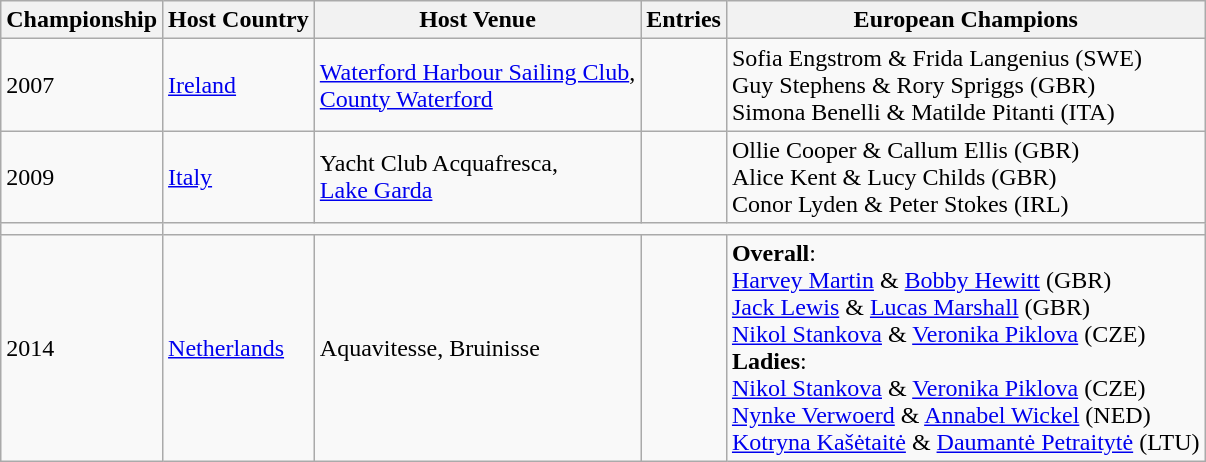<table class="wikitable">
<tr>
<th>Championship</th>
<th>Host Country</th>
<th>Host Venue</th>
<th>Entries</th>
<th>European Champions</th>
</tr>
<tr>
<td>2007</td>
<td><a href='#'>Ireland</a></td>
<td><a href='#'>Waterford Harbour Sailing Club</a>, <br><a href='#'>County Waterford</a></td>
<td></td>
<td> Sofia Engstrom & Frida Langenius (SWE) <br>  Guy Stephens & Rory Spriggs (GBR) <br>  Simona Benelli & Matilde Pitanti (ITA)</td>
</tr>
<tr>
<td>2009</td>
<td><a href='#'>Italy</a></td>
<td>Yacht Club Acquafresca, <br><a href='#'>Lake Garda</a></td>
<td></td>
<td> Ollie Cooper & Callum Ellis (GBR) <br>  Alice Kent & Lucy Childs (GBR) <br>  Conor Lyden & Peter Stokes (IRL)</td>
</tr>
<tr>
<td></td>
</tr>
<tr>
<td>2014</td>
<td><a href='#'>Netherlands</a></td>
<td>Aquavitesse, Bruinisse</td>
<td></td>
<td><strong>Overall</strong>:<br>  <a href='#'>Harvey Martin</a> & <a href='#'>Bobby Hewitt</a> (GBR) <br>  <a href='#'>Jack Lewis</a> & <a href='#'>Lucas Marshall</a> (GBR)  <br>  <a href='#'>Nikol Stankova</a> & <a href='#'>Veronika Piklova</a> (CZE) <br> <strong>Ladies</strong>:<br>  <a href='#'>Nikol Stankova</a> & <a href='#'>Veronika Piklova</a> (CZE) <br>  <a href='#'>Nynke Verwoerd</a> & <a href='#'>Annabel Wickel</a> (NED)  <br>  <a href='#'>Kotryna Kašėtaitė</a> & <a href='#'>Daumantė Petraitytė</a> (LTU)</td>
</tr>
</table>
